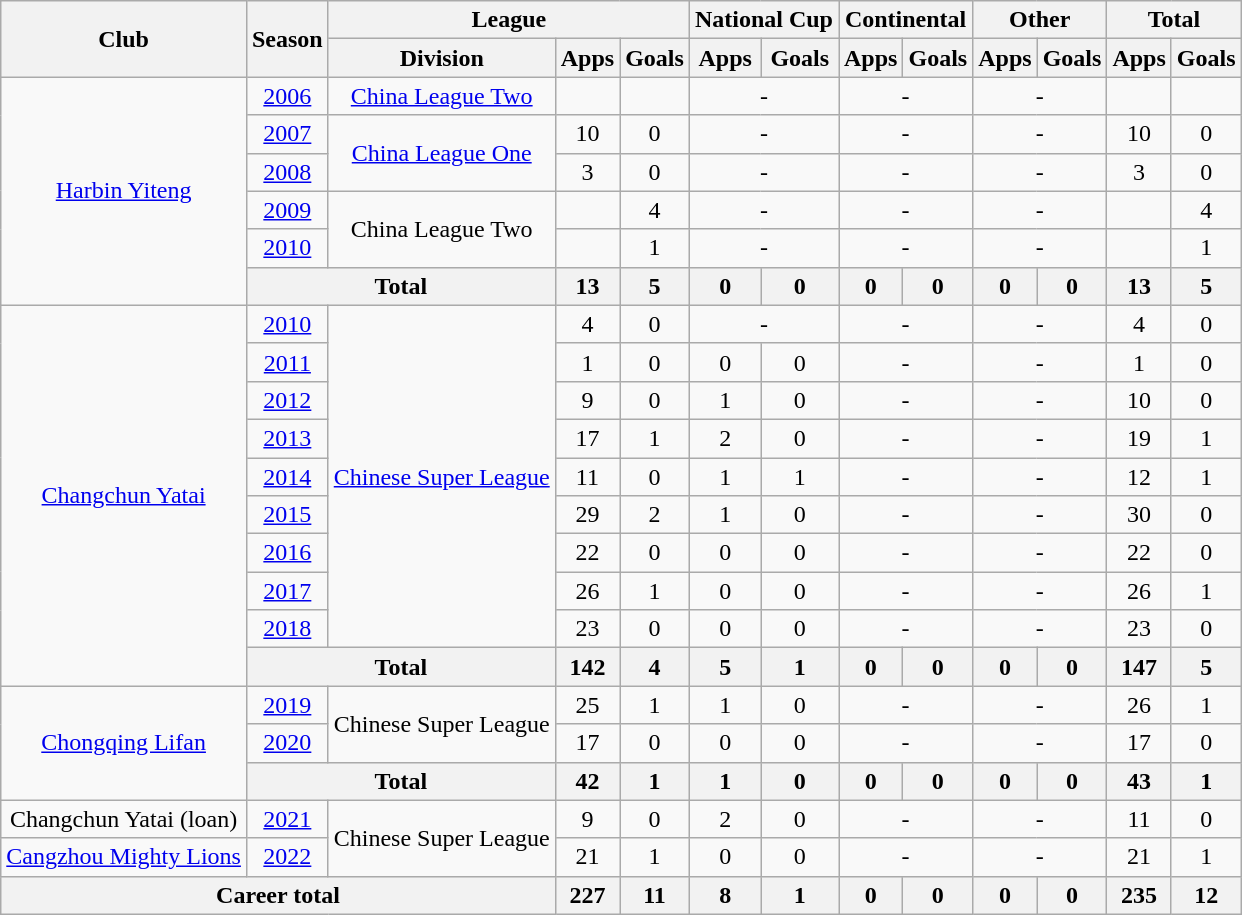<table class="wikitable" style="text-align: center">
<tr>
<th rowspan="2">Club</th>
<th rowspan="2">Season</th>
<th colspan="3">League</th>
<th colspan="2">National Cup</th>
<th colspan="2">Continental</th>
<th colspan="2">Other</th>
<th colspan="2">Total</th>
</tr>
<tr>
<th>Division</th>
<th>Apps</th>
<th>Goals</th>
<th>Apps</th>
<th>Goals</th>
<th>Apps</th>
<th>Goals</th>
<th>Apps</th>
<th>Goals</th>
<th>Apps</th>
<th>Goals</th>
</tr>
<tr>
<td rowspan="6"><a href='#'>Harbin Yiteng</a></td>
<td><a href='#'>2006</a></td>
<td><a href='#'>China League Two</a></td>
<td></td>
<td></td>
<td colspan="2">-</td>
<td colspan="2">-</td>
<td colspan="2">-</td>
<td></td>
<td></td>
</tr>
<tr>
<td><a href='#'>2007</a></td>
<td rowspan="2"><a href='#'>China League One</a></td>
<td>10</td>
<td>0</td>
<td colspan="2">-</td>
<td colspan="2">-</td>
<td colspan="2">-</td>
<td>10</td>
<td>0</td>
</tr>
<tr>
<td><a href='#'>2008</a></td>
<td>3</td>
<td>0</td>
<td colspan="2">-</td>
<td colspan="2">-</td>
<td colspan="2">-</td>
<td>3</td>
<td>0</td>
</tr>
<tr>
<td><a href='#'>2009</a></td>
<td rowspan="2">China League Two</td>
<td></td>
<td>4</td>
<td colspan="2">-</td>
<td colspan="2">-</td>
<td colspan="2">-</td>
<td></td>
<td>4</td>
</tr>
<tr>
<td><a href='#'>2010</a></td>
<td></td>
<td>1</td>
<td colspan="2">-</td>
<td colspan="2">-</td>
<td colspan="2">-</td>
<td></td>
<td>1</td>
</tr>
<tr>
<th colspan="2">Total</th>
<th>13</th>
<th>5</th>
<th>0</th>
<th>0</th>
<th>0</th>
<th>0</th>
<th>0</th>
<th>0</th>
<th>13</th>
<th>5</th>
</tr>
<tr>
<td rowspan="10"><a href='#'>Changchun Yatai</a></td>
<td><a href='#'>2010</a></td>
<td rowspan="9"><a href='#'>Chinese Super League</a></td>
<td>4</td>
<td>0</td>
<td colspan="2">-</td>
<td colspan="2">-</td>
<td colspan="2">-</td>
<td>4</td>
<td>0</td>
</tr>
<tr>
<td><a href='#'>2011</a></td>
<td>1</td>
<td>0</td>
<td>0</td>
<td>0</td>
<td colspan="2">-</td>
<td colspan="2">-</td>
<td>1</td>
<td>0</td>
</tr>
<tr>
<td><a href='#'>2012</a></td>
<td>9</td>
<td>0</td>
<td>1</td>
<td>0</td>
<td colspan="2">-</td>
<td colspan="2">-</td>
<td>10</td>
<td>0</td>
</tr>
<tr>
<td><a href='#'>2013</a></td>
<td>17</td>
<td>1</td>
<td>2</td>
<td>0</td>
<td colspan="2">-</td>
<td colspan="2">-</td>
<td>19</td>
<td>1</td>
</tr>
<tr>
<td><a href='#'>2014</a></td>
<td>11</td>
<td>0</td>
<td>1</td>
<td>1</td>
<td colspan="2">-</td>
<td colspan="2">-</td>
<td>12</td>
<td>1</td>
</tr>
<tr>
<td><a href='#'>2015</a></td>
<td>29</td>
<td>2</td>
<td>1</td>
<td>0</td>
<td colspan="2">-</td>
<td colspan="2">-</td>
<td>30</td>
<td>0</td>
</tr>
<tr>
<td><a href='#'>2016</a></td>
<td>22</td>
<td>0</td>
<td>0</td>
<td>0</td>
<td colspan="2">-</td>
<td colspan="2">-</td>
<td>22</td>
<td>0</td>
</tr>
<tr>
<td><a href='#'>2017</a></td>
<td>26</td>
<td>1</td>
<td>0</td>
<td>0</td>
<td colspan="2">-</td>
<td colspan="2">-</td>
<td>26</td>
<td>1</td>
</tr>
<tr>
<td><a href='#'>2018</a></td>
<td>23</td>
<td>0</td>
<td>0</td>
<td>0</td>
<td colspan="2">-</td>
<td colspan="2">-</td>
<td>23</td>
<td>0</td>
</tr>
<tr>
<th colspan="2">Total</th>
<th>142</th>
<th>4</th>
<th>5</th>
<th>1</th>
<th>0</th>
<th>0</th>
<th>0</th>
<th>0</th>
<th>147</th>
<th>5</th>
</tr>
<tr>
<td rowspan=3><a href='#'>Chongqing Lifan</a></td>
<td><a href='#'>2019</a></td>
<td rowspan=2>Chinese Super League</td>
<td>25</td>
<td>1</td>
<td>1</td>
<td>0</td>
<td colspan="2">-</td>
<td colspan="2">-</td>
<td>26</td>
<td>1</td>
</tr>
<tr>
<td><a href='#'>2020</a></td>
<td>17</td>
<td>0</td>
<td>0</td>
<td>0</td>
<td colspan="2">-</td>
<td colspan="2">-</td>
<td>17</td>
<td>0</td>
</tr>
<tr>
<th colspan="2">Total</th>
<th>42</th>
<th>1</th>
<th>1</th>
<th>0</th>
<th>0</th>
<th>0</th>
<th>0</th>
<th>0</th>
<th>43</th>
<th>1</th>
</tr>
<tr>
<td>Changchun Yatai (loan)</td>
<td><a href='#'>2021</a></td>
<td rowspan=2>Chinese Super League</td>
<td>9</td>
<td>0</td>
<td>2</td>
<td>0</td>
<td colspan="2">-</td>
<td colspan="2">-</td>
<td>11</td>
<td>0</td>
</tr>
<tr>
<td><a href='#'>Cangzhou Mighty Lions</a></td>
<td><a href='#'>2022</a></td>
<td>21</td>
<td>1</td>
<td>0</td>
<td>0</td>
<td colspan="2">-</td>
<td colspan="2">-</td>
<td>21</td>
<td>1</td>
</tr>
<tr>
<th colspan=3>Career total</th>
<th>227</th>
<th>11</th>
<th>8</th>
<th>1</th>
<th>0</th>
<th>0</th>
<th>0</th>
<th>0</th>
<th>235</th>
<th>12</th>
</tr>
</table>
